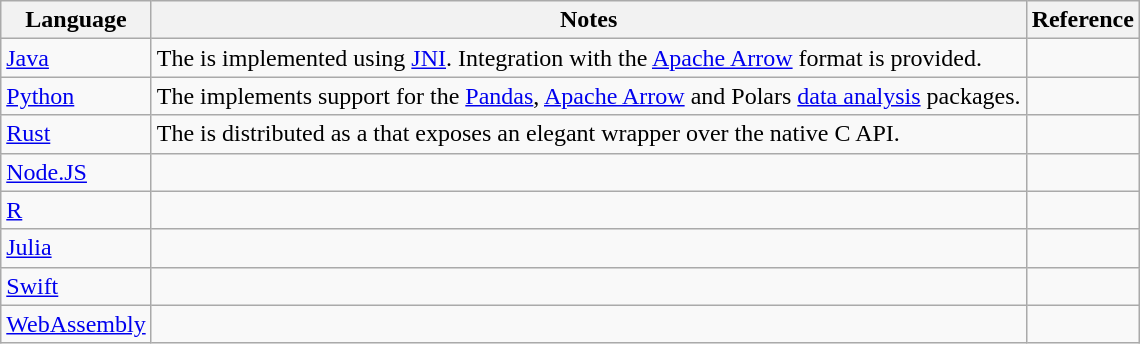<table class="wikitable">
<tr>
<th>Language</th>
<th>Notes</th>
<th>Reference</th>
</tr>
<tr>
<td><a href='#'>Java</a></td>
<td>The  is implemented using <a href='#'>JNI</a>. Integration with the <a href='#'>Apache Arrow</a> format is provided.</td>
<td></td>
</tr>
<tr>
<td><a href='#'>Python</a></td>
<td>The  implements support for the <a href='#'>Pandas</a>, <a href='#'>Apache Arrow</a> and Polars <a href='#'>data analysis</a> packages.</td>
<td></td>
</tr>
<tr>
<td><a href='#'>Rust</a></td>
<td>The  is distributed as a  that exposes an elegant wrapper over the native C API.</td>
<td></td>
</tr>
<tr>
<td><a href='#'>Node.JS</a></td>
<td></td>
<td></td>
</tr>
<tr>
<td><a href='#'>R</a></td>
<td></td>
<td></td>
</tr>
<tr>
<td><a href='#'>Julia</a></td>
<td></td>
<td></td>
</tr>
<tr>
<td><a href='#'>Swift</a></td>
<td></td>
<td></td>
</tr>
<tr>
<td><a href='#'>WebAssembly</a></td>
<td></td>
<td></td>
</tr>
</table>
